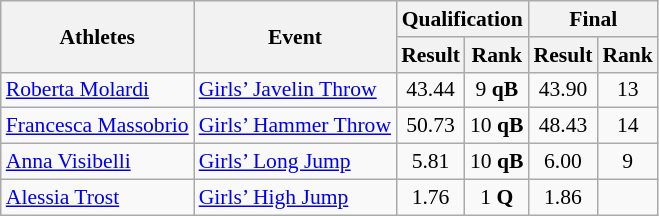<table class="wikitable" border="1" style="font-size:90%">
<tr>
<th rowspan=2>Athletes</th>
<th rowspan=2>Event</th>
<th colspan=2>Qualification</th>
<th colspan=2>Final</th>
</tr>
<tr>
<th>Result</th>
<th>Rank</th>
<th>Result</th>
<th>Rank</th>
</tr>
<tr>
<td><a href='#'>Roberta Molardi</a></td>
<td><a href='#'>Girls’ Javelin Throw</a></td>
<td align=center>43.44</td>
<td align=center>9 <strong>qB</strong></td>
<td align=center>43.90</td>
<td align=center>13</td>
</tr>
<tr>
<td><a href='#'>Francesca Massobrio</a></td>
<td><a href='#'>Girls’ Hammer Throw</a></td>
<td align=center>50.73</td>
<td align=center>10 <strong>qB</strong></td>
<td align=center>48.43</td>
<td align=center>14</td>
</tr>
<tr>
<td><a href='#'>Anna Visibelli</a></td>
<td><a href='#'>Girls’ Long Jump</a></td>
<td align=center>5.81</td>
<td align=center>10 <strong>qB</strong></td>
<td align=center>6.00</td>
<td align=center>9</td>
</tr>
<tr>
<td><a href='#'>Alessia Trost</a></td>
<td><a href='#'>Girls’ High Jump</a></td>
<td align=center>1.76</td>
<td align=center>1 <strong>Q</strong></td>
<td align=center>1.86</td>
<td align=center></td>
</tr>
</table>
